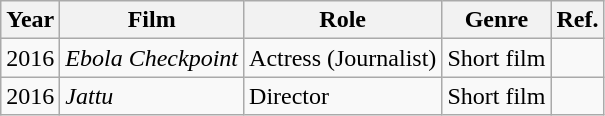<table class="wikitable">
<tr>
<th>Year</th>
<th>Film</th>
<th>Role</th>
<th>Genre</th>
<th>Ref.</th>
</tr>
<tr>
<td>2016</td>
<td><em>Ebola Checkpoint</em></td>
<td>Actress (Journalist)</td>
<td>Short film</td>
<td></td>
</tr>
<tr>
<td>2016</td>
<td><em>Jattu</em></td>
<td>Director</td>
<td>Short film</td>
<td></td>
</tr>
</table>
